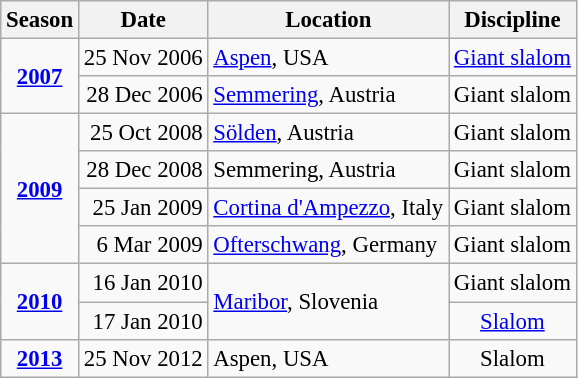<table class="wikitable" style="font-size:95%;">
<tr>
<th>Season</th>
<th>Date</th>
<th>Location</th>
<th>Discipline</th>
</tr>
<tr>
<td rowspan=2 align=center><strong><a href='#'>2007</a></strong></td>
<td align=right>25 Nov 2006</td>
<td><a href='#'>Aspen</a>, USA</td>
<td align=center><a href='#'>Giant slalom</a></td>
</tr>
<tr>
<td align=right>28 Dec 2006</td>
<td><a href='#'>Semmering</a>, Austria</td>
<td align=center>Giant slalom</td>
</tr>
<tr>
<td rowspan=4 align=center><strong><a href='#'>2009</a></strong></td>
<td align=right>25 Oct 2008</td>
<td><a href='#'>Sölden</a>, Austria</td>
<td align=center>Giant slalom</td>
</tr>
<tr>
<td align=right>28 Dec 2008</td>
<td>Semmering, Austria</td>
<td align=center>Giant slalom</td>
</tr>
<tr>
<td align=right>25 Jan 2009</td>
<td><a href='#'>Cortina d'Ampezzo</a>, Italy</td>
<td align=center>Giant slalom</td>
</tr>
<tr>
<td align=right>6 Mar 2009</td>
<td><a href='#'>Ofterschwang</a>, Germany</td>
<td align=center>Giant slalom</td>
</tr>
<tr>
<td rowspan=2 align=center><strong><a href='#'>2010</a></strong></td>
<td align=right>16 Jan 2010</td>
<td rowspan=2><a href='#'>Maribor</a>, Slovenia</td>
<td align=center>Giant slalom</td>
</tr>
<tr>
<td align=right>17 Jan 2010</td>
<td align=center><a href='#'>Slalom</a></td>
</tr>
<tr>
<td rowspan=1 align=center><strong><a href='#'>2013</a></strong></td>
<td align=right>25 Nov 2012</td>
<td>Aspen, USA</td>
<td align=center>Slalom</td>
</tr>
</table>
